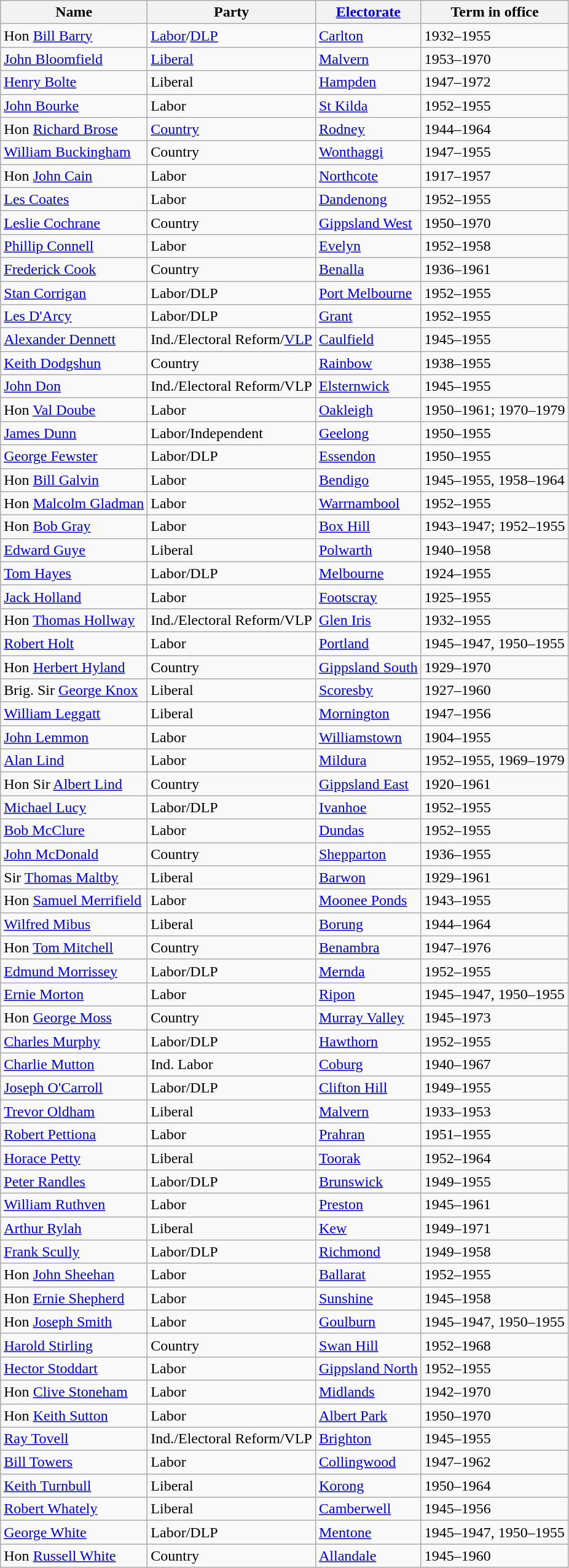<table class="wikitable sortable">
<tr>
<th><strong>Name</strong></th>
<th><strong>Party</strong></th>
<th><strong><a href='#'>Electorate</a></strong></th>
<th><strong>Term in office</strong></th>
</tr>
<tr>
<td>Hon <a href='#'>Bill Barry</a></td>
<td><a href='#'>Labor</a>/<a href='#'>DLP</a></td>
<td><a href='#'>Carlton</a></td>
<td>1932–1955</td>
</tr>
<tr>
<td><a href='#'>John Bloomfield</a></td>
<td><a href='#'>Liberal</a></td>
<td><a href='#'>Malvern</a></td>
<td>1953–1970</td>
</tr>
<tr>
<td><a href='#'>Henry Bolte</a></td>
<td>Liberal</td>
<td><a href='#'>Hampden</a></td>
<td>1947–1972</td>
</tr>
<tr>
<td><a href='#'>John Bourke</a></td>
<td>Labor</td>
<td><a href='#'>St Kilda</a></td>
<td>1952–1955</td>
</tr>
<tr>
<td>Hon <a href='#'>Richard Brose</a></td>
<td><a href='#'>Country</a></td>
<td><a href='#'>Rodney</a></td>
<td>1944–1964</td>
</tr>
<tr>
<td><a href='#'>William Buckingham</a></td>
<td>Country</td>
<td><a href='#'>Wonthaggi</a></td>
<td>1947–1955</td>
</tr>
<tr>
<td>Hon <a href='#'>John Cain</a></td>
<td>Labor</td>
<td><a href='#'>Northcote</a></td>
<td>1917–1957</td>
</tr>
<tr>
<td><a href='#'>Les Coates</a></td>
<td>Labor</td>
<td><a href='#'>Dandenong</a></td>
<td>1952–1955</td>
</tr>
<tr>
<td><a href='#'>Leslie Cochrane</a></td>
<td>Country</td>
<td><a href='#'>Gippsland West</a></td>
<td>1950–1970</td>
</tr>
<tr>
<td><a href='#'>Phillip Connell</a></td>
<td>Labor</td>
<td><a href='#'>Evelyn</a></td>
<td>1952–1958</td>
</tr>
<tr>
<td><a href='#'>Frederick Cook</a></td>
<td>Country</td>
<td><a href='#'>Benalla</a></td>
<td>1936–1961</td>
</tr>
<tr>
<td><a href='#'>Stan Corrigan</a></td>
<td>Labor/DLP</td>
<td><a href='#'>Port Melbourne</a></td>
<td>1952–1955</td>
</tr>
<tr>
<td><a href='#'>Les D'Arcy</a></td>
<td>Labor/DLP</td>
<td><a href='#'>Grant</a></td>
<td>1952–1955</td>
</tr>
<tr>
<td><a href='#'>Alexander Dennett</a></td>
<td>Ind./Electoral Reform/<a href='#'>VLP</a></td>
<td><a href='#'>Caulfield</a></td>
<td>1945–1955</td>
</tr>
<tr>
<td><a href='#'>Keith Dodgshun</a></td>
<td>Country</td>
<td><a href='#'>Rainbow</a></td>
<td>1938–1955</td>
</tr>
<tr>
<td><a href='#'>John Don</a></td>
<td>Ind./Electoral Reform/VLP</td>
<td><a href='#'>Elsternwick</a></td>
<td>1945–1955</td>
</tr>
<tr>
<td>Hon <a href='#'>Val Doube</a></td>
<td>Labor</td>
<td><a href='#'>Oakleigh</a></td>
<td>1950–1961; 1970–1979</td>
</tr>
<tr>
<td><a href='#'>James Dunn</a></td>
<td>Labor/Independent</td>
<td><a href='#'>Geelong</a></td>
<td>1950–1955</td>
</tr>
<tr>
<td><a href='#'>George Fewster</a></td>
<td>Labor/DLP</td>
<td><a href='#'>Essendon</a></td>
<td>1950–1955</td>
</tr>
<tr>
<td>Hon <a href='#'>Bill Galvin</a></td>
<td>Labor</td>
<td><a href='#'>Bendigo</a></td>
<td>1945–1955, 1958–1964</td>
</tr>
<tr>
<td>Hon <a href='#'>Malcolm Gladman</a></td>
<td>Labor</td>
<td><a href='#'>Warrnambool</a></td>
<td>1952–1955</td>
</tr>
<tr>
<td>Hon <a href='#'>Bob Gray</a></td>
<td>Labor</td>
<td><a href='#'>Box Hill</a></td>
<td>1943–1947; 1952–1955</td>
</tr>
<tr>
<td><a href='#'>Edward Guye</a></td>
<td>Liberal</td>
<td><a href='#'>Polwarth</a></td>
<td>1940–1958</td>
</tr>
<tr>
<td><a href='#'>Tom Hayes</a></td>
<td>Labor/DLP</td>
<td><a href='#'>Melbourne</a></td>
<td>1924–1955</td>
</tr>
<tr>
<td><a href='#'>Jack Holland</a></td>
<td>Labor</td>
<td><a href='#'>Footscray</a></td>
<td>1925–1955</td>
</tr>
<tr>
<td>Hon <a href='#'>Thomas Hollway</a></td>
<td>Ind./Electoral Reform/VLP</td>
<td><a href='#'>Glen Iris</a></td>
<td>1932–1955</td>
</tr>
<tr>
<td><a href='#'>Robert Holt</a></td>
<td>Labor</td>
<td><a href='#'>Portland</a></td>
<td>1945–1947, 1950–1955</td>
</tr>
<tr>
<td>Hon <a href='#'>Herbert Hyland</a></td>
<td>Country</td>
<td><a href='#'>Gippsland South</a></td>
<td>1929–1970</td>
</tr>
<tr>
<td>Brig. Sir <a href='#'>George Knox</a></td>
<td>Liberal</td>
<td><a href='#'>Scoresby</a></td>
<td>1927–1960</td>
</tr>
<tr>
<td><a href='#'>William Leggatt</a></td>
<td>Liberal</td>
<td><a href='#'>Mornington</a></td>
<td>1947–1956</td>
</tr>
<tr>
<td><a href='#'>John Lemmon</a></td>
<td>Labor</td>
<td><a href='#'>Williamstown</a></td>
<td>1904–1955</td>
</tr>
<tr>
<td><a href='#'>Alan Lind</a></td>
<td>Labor</td>
<td><a href='#'>Mildura</a></td>
<td>1952–1955, 1969–1979</td>
</tr>
<tr>
<td>Hon Sir <a href='#'>Albert Lind</a></td>
<td>Country</td>
<td><a href='#'>Gippsland East</a></td>
<td>1920–1961</td>
</tr>
<tr>
<td><a href='#'>Michael Lucy</a></td>
<td>Labor/DLP</td>
<td><a href='#'>Ivanhoe</a></td>
<td>1952–1955</td>
</tr>
<tr>
<td><a href='#'>Bob McClure</a></td>
<td>Labor</td>
<td><a href='#'>Dundas</a></td>
<td>1952–1955</td>
</tr>
<tr>
<td><a href='#'>John McDonald</a></td>
<td>Country</td>
<td><a href='#'>Shepparton</a></td>
<td>1936–1955</td>
</tr>
<tr>
<td>Sir <a href='#'>Thomas Maltby</a></td>
<td>Liberal</td>
<td><a href='#'>Barwon</a></td>
<td>1929–1961</td>
</tr>
<tr>
<td>Hon <a href='#'>Samuel Merrifield</a></td>
<td>Labor</td>
<td><a href='#'>Moonee Ponds</a></td>
<td>1943–1955</td>
</tr>
<tr>
<td><a href='#'>Wilfred Mibus</a></td>
<td>Liberal</td>
<td><a href='#'>Borung</a></td>
<td>1944–1964</td>
</tr>
<tr>
<td>Hon <a href='#'>Tom Mitchell</a></td>
<td>Country</td>
<td><a href='#'>Benambra</a></td>
<td>1947–1976</td>
</tr>
<tr>
<td><a href='#'>Edmund Morrissey</a></td>
<td>Labor/DLP</td>
<td><a href='#'>Mernda</a></td>
<td>1952–1955</td>
</tr>
<tr>
<td><a href='#'>Ernie Morton</a></td>
<td>Labor</td>
<td><a href='#'>Ripon</a></td>
<td>1945–1947, 1950–1955</td>
</tr>
<tr>
<td>Hon <a href='#'>George Moss</a></td>
<td>Country</td>
<td><a href='#'>Murray Valley</a></td>
<td>1945–1973</td>
</tr>
<tr>
<td><a href='#'>Charles Murphy</a></td>
<td>Labor/DLP</td>
<td><a href='#'>Hawthorn</a></td>
<td>1952–1955</td>
</tr>
<tr>
<td><a href='#'>Charlie Mutton</a></td>
<td>Ind. Labor</td>
<td><a href='#'>Coburg</a></td>
<td>1940–1967</td>
</tr>
<tr>
<td><a href='#'>Joseph O'Carroll</a></td>
<td>Labor/DLP</td>
<td><a href='#'>Clifton Hill</a></td>
<td>1949–1955</td>
</tr>
<tr>
<td><a href='#'>Trevor Oldham</a></td>
<td>Liberal</td>
<td><a href='#'>Malvern</a></td>
<td>1933–1953</td>
</tr>
<tr>
<td><a href='#'>Robert Pettiona</a></td>
<td>Labor</td>
<td><a href='#'>Prahran</a></td>
<td>1951–1955</td>
</tr>
<tr>
<td><a href='#'>Horace Petty</a></td>
<td>Liberal</td>
<td><a href='#'>Toorak</a></td>
<td>1952–1964</td>
</tr>
<tr>
<td><a href='#'>Peter Randles</a></td>
<td>Labor/DLP</td>
<td><a href='#'>Brunswick</a></td>
<td>1949–1955</td>
</tr>
<tr>
<td><a href='#'>William Ruthven</a></td>
<td>Labor</td>
<td><a href='#'>Preston</a></td>
<td>1945–1961</td>
</tr>
<tr>
<td><a href='#'>Arthur Rylah</a></td>
<td>Liberal</td>
<td><a href='#'>Kew</a></td>
<td>1949–1971</td>
</tr>
<tr>
<td><a href='#'>Frank Scully</a></td>
<td>Labor/DLP</td>
<td><a href='#'>Richmond</a></td>
<td>1949–1958</td>
</tr>
<tr>
<td>Hon <a href='#'>John Sheehan</a></td>
<td>Labor</td>
<td><a href='#'>Ballarat</a></td>
<td>1952–1955</td>
</tr>
<tr>
<td>Hon <a href='#'>Ernie Shepherd</a></td>
<td>Labor</td>
<td><a href='#'>Sunshine</a></td>
<td>1945–1958</td>
</tr>
<tr>
<td>Hon <a href='#'>Joseph Smith</a></td>
<td>Labor</td>
<td><a href='#'>Goulburn</a></td>
<td>1945–1947, 1950–1955</td>
</tr>
<tr>
<td><a href='#'>Harold Stirling</a></td>
<td>Country</td>
<td><a href='#'>Swan Hill</a></td>
<td>1952–1968</td>
</tr>
<tr>
<td><a href='#'>Hector Stoddart</a></td>
<td>Labor</td>
<td><a href='#'>Gippsland North</a></td>
<td>1952–1955</td>
</tr>
<tr>
<td>Hon <a href='#'>Clive Stoneham</a></td>
<td>Labor</td>
<td><a href='#'>Midlands</a></td>
<td>1942–1970</td>
</tr>
<tr>
<td>Hon <a href='#'>Keith Sutton</a></td>
<td>Labor</td>
<td><a href='#'>Albert Park</a></td>
<td>1950–1970</td>
</tr>
<tr>
<td><a href='#'>Ray Tovell</a></td>
<td>Ind./Electoral Reform/VLP</td>
<td><a href='#'>Brighton</a></td>
<td>1945–1955</td>
</tr>
<tr>
<td><a href='#'>Bill Towers</a></td>
<td>Labor</td>
<td><a href='#'>Collingwood</a></td>
<td>1947–1962</td>
</tr>
<tr>
<td><a href='#'>Keith Turnbull</a></td>
<td>Liberal</td>
<td><a href='#'>Korong</a></td>
<td>1950–1964</td>
</tr>
<tr>
<td><a href='#'>Robert Whately</a></td>
<td>Liberal</td>
<td><a href='#'>Camberwell</a></td>
<td>1945–1956</td>
</tr>
<tr>
<td><a href='#'>George White</a></td>
<td>Labor/DLP</td>
<td><a href='#'>Mentone</a></td>
<td>1945–1947, 1950–1955</td>
</tr>
<tr>
<td>Hon <a href='#'>Russell White</a></td>
<td>Country</td>
<td><a href='#'>Allandale</a></td>
<td>1945–1960</td>
</tr>
</table>
